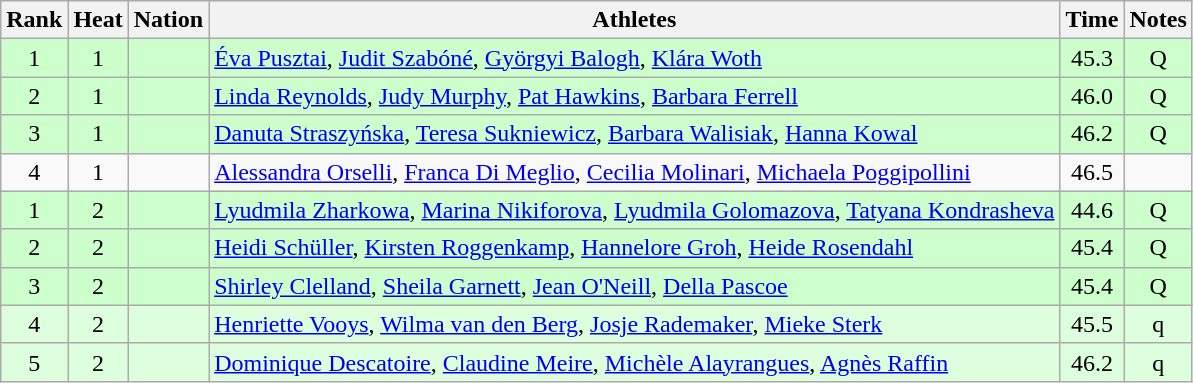<table class="wikitable sortable" style="text-align:center">
<tr>
<th>Rank</th>
<th>Heat</th>
<th>Nation</th>
<th>Athletes</th>
<th>Time</th>
<th>Notes</th>
</tr>
<tr bgcolor=ccffcc>
<td>1</td>
<td>1</td>
<td align=left></td>
<td align=left><a href='#'>Éva Pusztai</a>, <a href='#'>Judit Szabóné</a>, <a href='#'>Györgyi Balogh</a>, <a href='#'>Klára Woth</a></td>
<td>45.3</td>
<td>Q</td>
</tr>
<tr bgcolor=ccffcc>
<td>2</td>
<td>1</td>
<td align=left></td>
<td align=left><a href='#'>Linda Reynolds</a>, <a href='#'>Judy Murphy</a>, <a href='#'>Pat Hawkins</a>, <a href='#'>Barbara Ferrell</a></td>
<td>46.0</td>
<td>Q</td>
</tr>
<tr bgcolor=ccffcc>
<td>3</td>
<td>1</td>
<td align=left></td>
<td align=left><a href='#'>Danuta Straszyńska</a>, <a href='#'>Teresa Sukniewicz</a>, <a href='#'>Barbara Walisiak</a>, <a href='#'>Hanna Kowal</a></td>
<td>46.2</td>
<td>Q</td>
</tr>
<tr>
<td>4</td>
<td>1</td>
<td align=left></td>
<td align=left><a href='#'>Alessandra Orselli</a>, <a href='#'>Franca Di Meglio</a>, <a href='#'>Cecilia Molinari</a>, <a href='#'>Michaela Poggipollini</a></td>
<td>46.5</td>
<td></td>
</tr>
<tr bgcolor=ccffcc>
<td>1</td>
<td>2</td>
<td align=left></td>
<td align=left><a href='#'>Lyudmila Zharkowa</a>, <a href='#'>Marina Nikiforova</a>, <a href='#'>Lyudmila Golomazova</a>, <a href='#'>Tatyana Kondrasheva</a></td>
<td>44.6</td>
<td>Q</td>
</tr>
<tr bgcolor=ccffcc>
<td>2</td>
<td>2</td>
<td align=left></td>
<td align=left><a href='#'>Heidi Schüller</a>, <a href='#'>Kirsten Roggenkamp</a>, <a href='#'>Hannelore Groh</a>, <a href='#'>Heide Rosendahl</a></td>
<td>45.4</td>
<td>Q</td>
</tr>
<tr bgcolor=ccffcc>
<td>3</td>
<td>2</td>
<td align=left></td>
<td align=left><a href='#'>Shirley Clelland</a>, <a href='#'>Sheila Garnett</a>, <a href='#'>Jean O'Neill</a>, <a href='#'>Della Pascoe</a></td>
<td>45.4</td>
<td>Q</td>
</tr>
<tr bgcolor=ddffdd>
<td>4</td>
<td>2</td>
<td align=left></td>
<td align=left><a href='#'>Henriette Vooys</a>, <a href='#'>Wilma van den Berg</a>, <a href='#'>Josje Rademaker</a>, <a href='#'>Mieke Sterk</a></td>
<td>45.5</td>
<td>q</td>
</tr>
<tr bgcolor=ddffdd>
<td>5</td>
<td>2</td>
<td align=left></td>
<td align=left><a href='#'>Dominique Descatoire</a>, <a href='#'>Claudine Meire</a>, <a href='#'>Michèle Alayrangues</a>, <a href='#'>Agnès Raffin</a></td>
<td>46.2</td>
<td>q</td>
</tr>
</table>
